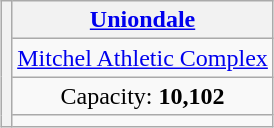<table class="wikitable" style="text-align:center; margin-left:auto; margin-right:auto; border:none;">
<tr>
<th rowspan="4"></th>
<th><a href='#'>Uniondale</a></th>
</tr>
<tr>
<td><a href='#'>Mitchel Athletic Complex</a></td>
</tr>
<tr>
<td>Capacity: <strong>10,102</strong></td>
</tr>
<tr>
<td></td>
</tr>
</table>
